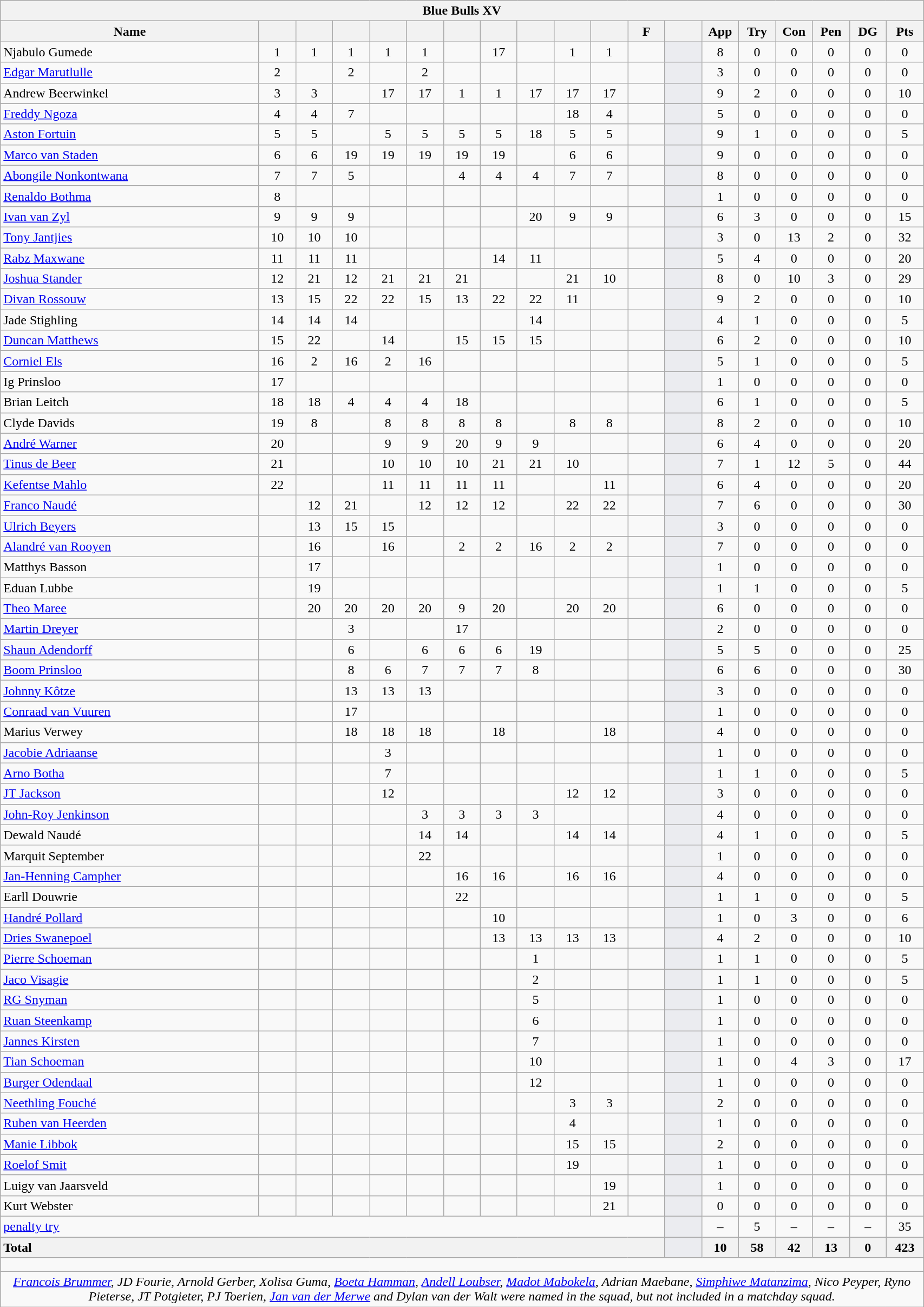<table class="wikitable collapsible collapsed" style="text-align:center; font-size:100%; width:90%">
<tr>
<th colspan="100%">Blue Bulls XV</th>
</tr>
<tr>
<th style="width:28%;">Name</th>
<th style="width:4%;"></th>
<th style="width:4%;"></th>
<th style="width:4%;"></th>
<th style="width:4%;"></th>
<th style="width:4%;"></th>
<th style="width:4%;"></th>
<th style="width:4%;"></th>
<th style="width:4%;"></th>
<th style="width:4%;"></th>
<th style="width:4%;"></th>
<th style="width:4%;">F</th>
<th style="width:4%;"></th>
<th style="width:4%;">App</th>
<th style="width:4%;">Try</th>
<th style="width:4%;">Con</th>
<th style="width:4%;">Pen</th>
<th style="width:4%;">DG</th>
<th style="width:4%;">Pts</th>
</tr>
<tr>
<td style="text-align:left;">Njabulo Gumede</td>
<td>1</td>
<td>1</td>
<td>1</td>
<td>1</td>
<td>1</td>
<td></td>
<td>17 </td>
<td></td>
<td>1</td>
<td>1</td>
<td></td>
<td style="background:#EBECF0;"></td>
<td>8</td>
<td>0</td>
<td>0</td>
<td>0</td>
<td>0</td>
<td>0</td>
</tr>
<tr>
<td style="text-align:left;"><a href='#'>Edgar Marutlulle</a></td>
<td>2</td>
<td></td>
<td>2</td>
<td></td>
<td>2</td>
<td></td>
<td></td>
<td></td>
<td></td>
<td></td>
<td></td>
<td style="background:#EBECF0;"></td>
<td>3</td>
<td>0</td>
<td>0</td>
<td>0</td>
<td>0</td>
<td>0</td>
</tr>
<tr>
<td style="text-align:left;">Andrew Beerwinkel</td>
<td>3</td>
<td>3</td>
<td></td>
<td>17 </td>
<td>17 </td>
<td>1</td>
<td>1</td>
<td>17 </td>
<td>17 </td>
<td>17 </td>
<td></td>
<td style="background:#EBECF0;"></td>
<td>9</td>
<td>2</td>
<td>0</td>
<td>0</td>
<td>0</td>
<td>10</td>
</tr>
<tr>
<td style="text-align:left;"><a href='#'>Freddy Ngoza</a></td>
<td>4</td>
<td>4</td>
<td>7</td>
<td></td>
<td></td>
<td></td>
<td></td>
<td></td>
<td>18 </td>
<td>4</td>
<td></td>
<td style="background:#EBECF0;"></td>
<td>5</td>
<td>0</td>
<td>0</td>
<td>0</td>
<td>0</td>
<td>0</td>
</tr>
<tr>
<td style="text-align:left;"><a href='#'>Aston Fortuin</a></td>
<td>5</td>
<td>5</td>
<td></td>
<td>5</td>
<td>5</td>
<td>5</td>
<td>5</td>
<td>18 </td>
<td>5</td>
<td>5</td>
<td></td>
<td style="background:#EBECF0;"></td>
<td>9</td>
<td>1</td>
<td>0</td>
<td>0</td>
<td>0</td>
<td>5</td>
</tr>
<tr>
<td style="text-align:left;"><a href='#'>Marco van Staden</a></td>
<td>6</td>
<td>6</td>
<td>19 </td>
<td>19 </td>
<td>19 </td>
<td>19 </td>
<td>19 </td>
<td></td>
<td>6</td>
<td>6</td>
<td></td>
<td style="background:#EBECF0;"></td>
<td>9</td>
<td>0</td>
<td>0</td>
<td>0</td>
<td>0</td>
<td>0</td>
</tr>
<tr>
<td style="text-align:left;"><a href='#'>Abongile Nonkontwana</a></td>
<td>7</td>
<td>7</td>
<td>5</td>
<td></td>
<td></td>
<td>4</td>
<td>4</td>
<td>4</td>
<td>7</td>
<td>7</td>
<td></td>
<td style="background:#EBECF0;"></td>
<td>8</td>
<td>0</td>
<td>0</td>
<td>0</td>
<td>0</td>
<td>0</td>
</tr>
<tr>
<td style="text-align:left;"><a href='#'>Renaldo Bothma</a></td>
<td>8</td>
<td></td>
<td></td>
<td></td>
<td></td>
<td></td>
<td></td>
<td></td>
<td></td>
<td></td>
<td></td>
<td style="background:#EBECF0;"></td>
<td>1</td>
<td>0</td>
<td>0</td>
<td>0</td>
<td>0</td>
<td>0</td>
</tr>
<tr>
<td style="text-align:left;"><a href='#'>Ivan van Zyl</a></td>
<td>9</td>
<td>9</td>
<td>9</td>
<td></td>
<td></td>
<td></td>
<td></td>
<td>20 </td>
<td>9</td>
<td>9</td>
<td></td>
<td style="background:#EBECF0;"></td>
<td>6</td>
<td>3</td>
<td>0</td>
<td>0</td>
<td>0</td>
<td>15</td>
</tr>
<tr>
<td style="text-align:left;"><a href='#'>Tony Jantjies</a></td>
<td>10</td>
<td>10</td>
<td>10</td>
<td></td>
<td></td>
<td></td>
<td></td>
<td></td>
<td></td>
<td></td>
<td></td>
<td style="background:#EBECF0;"></td>
<td>3</td>
<td>0</td>
<td>13</td>
<td>2</td>
<td>0</td>
<td>32</td>
</tr>
<tr>
<td style="text-align:left;"><a href='#'>Rabz Maxwane</a></td>
<td>11</td>
<td>11</td>
<td>11</td>
<td></td>
<td></td>
<td></td>
<td>14</td>
<td>11</td>
<td></td>
<td></td>
<td></td>
<td style="background:#EBECF0;"></td>
<td>5</td>
<td>4</td>
<td>0</td>
<td>0</td>
<td>0</td>
<td>20</td>
</tr>
<tr>
<td style="text-align:left;"><a href='#'>Joshua Stander</a></td>
<td>12</td>
<td>21 </td>
<td>12</td>
<td>21 </td>
<td>21 </td>
<td>21 </td>
<td></td>
<td></td>
<td>21 </td>
<td>10</td>
<td></td>
<td style="background:#EBECF0;"></td>
<td>8</td>
<td>0</td>
<td>10</td>
<td>3</td>
<td>0</td>
<td>29</td>
</tr>
<tr>
<td style="text-align:left;"><a href='#'>Divan Rossouw</a></td>
<td>13</td>
<td>15</td>
<td>22 </td>
<td>22 </td>
<td>15</td>
<td>13</td>
<td>22 </td>
<td>22 </td>
<td>11</td>
<td></td>
<td></td>
<td style="background:#EBECF0;"></td>
<td>9</td>
<td>2</td>
<td>0</td>
<td>0</td>
<td>0</td>
<td>10</td>
</tr>
<tr>
<td style="text-align:left;">Jade Stighling</td>
<td>14</td>
<td>14</td>
<td>14</td>
<td></td>
<td></td>
<td></td>
<td></td>
<td>14</td>
<td></td>
<td></td>
<td></td>
<td style="background:#EBECF0;"></td>
<td>4</td>
<td>1</td>
<td>0</td>
<td>0</td>
<td>0</td>
<td>5</td>
</tr>
<tr>
<td style="text-align:left;"><a href='#'>Duncan Matthews</a></td>
<td>15</td>
<td>22 </td>
<td></td>
<td>14</td>
<td></td>
<td>15</td>
<td>15</td>
<td>15</td>
<td></td>
<td></td>
<td></td>
<td style="background:#EBECF0;"></td>
<td>6</td>
<td>2</td>
<td>0</td>
<td>0</td>
<td>0</td>
<td>10</td>
</tr>
<tr>
<td style="text-align:left;"><a href='#'>Corniel Els</a></td>
<td>16 </td>
<td>2</td>
<td>16 </td>
<td>2</td>
<td>16 </td>
<td></td>
<td></td>
<td></td>
<td></td>
<td></td>
<td></td>
<td style="background:#EBECF0;"></td>
<td>5</td>
<td>1</td>
<td>0</td>
<td>0</td>
<td>0</td>
<td>5</td>
</tr>
<tr>
<td style="text-align:left;">Ig Prinsloo</td>
<td>17 </td>
<td></td>
<td></td>
<td></td>
<td></td>
<td></td>
<td></td>
<td></td>
<td></td>
<td></td>
<td></td>
<td style="background:#EBECF0;"></td>
<td>1</td>
<td>0</td>
<td>0</td>
<td>0</td>
<td>0</td>
<td>0</td>
</tr>
<tr>
<td style="text-align:left;">Brian Leitch</td>
<td>18 </td>
<td>18 </td>
<td>4</td>
<td>4</td>
<td>4</td>
<td>18 </td>
<td></td>
<td></td>
<td></td>
<td></td>
<td></td>
<td style="background:#EBECF0;"></td>
<td>6</td>
<td>1</td>
<td>0</td>
<td>0</td>
<td>0</td>
<td>5</td>
</tr>
<tr>
<td style="text-align:left;">Clyde Davids</td>
<td>19 </td>
<td>8</td>
<td></td>
<td>8</td>
<td>8</td>
<td>8</td>
<td>8</td>
<td></td>
<td>8</td>
<td>8</td>
<td></td>
<td style="background:#EBECF0;"></td>
<td>8</td>
<td>2</td>
<td>0</td>
<td>0</td>
<td>0</td>
<td>10</td>
</tr>
<tr>
<td style="text-align:left;"><a href='#'>André Warner</a></td>
<td>20 </td>
<td></td>
<td></td>
<td>9</td>
<td>9</td>
<td>20 </td>
<td>9</td>
<td>9</td>
<td></td>
<td></td>
<td></td>
<td style="background:#EBECF0;"></td>
<td>6</td>
<td>4</td>
<td>0</td>
<td>0</td>
<td>0</td>
<td>20</td>
</tr>
<tr>
<td style="text-align:left;"><a href='#'>Tinus de Beer</a></td>
<td>21 </td>
<td></td>
<td></td>
<td>10</td>
<td>10</td>
<td>10</td>
<td>21 </td>
<td>21 </td>
<td>10</td>
<td></td>
<td></td>
<td style="background:#EBECF0;"></td>
<td>7</td>
<td>1</td>
<td>12</td>
<td>5</td>
<td>0</td>
<td>44</td>
</tr>
<tr>
<td style="text-align:left;"><a href='#'>Kefentse Mahlo</a></td>
<td>22 </td>
<td></td>
<td></td>
<td>11</td>
<td>11</td>
<td>11</td>
<td>11</td>
<td></td>
<td></td>
<td>11</td>
<td></td>
<td style="background:#EBECF0;"></td>
<td>6</td>
<td>4</td>
<td>0</td>
<td>0</td>
<td>0</td>
<td>20</td>
</tr>
<tr>
<td style="text-align:left;"><a href='#'>Franco Naudé</a></td>
<td></td>
<td>12</td>
<td>21 </td>
<td></td>
<td>12</td>
<td>12</td>
<td>12</td>
<td></td>
<td>22 </td>
<td>22 </td>
<td></td>
<td style="background:#EBECF0;"></td>
<td>7</td>
<td>6</td>
<td>0</td>
<td>0</td>
<td>0</td>
<td>30</td>
</tr>
<tr>
<td style="text-align:left;"><a href='#'>Ulrich Beyers</a></td>
<td></td>
<td>13</td>
<td>15</td>
<td>15</td>
<td></td>
<td></td>
<td></td>
<td></td>
<td></td>
<td></td>
<td></td>
<td style="background:#EBECF0;"></td>
<td>3</td>
<td>0</td>
<td>0</td>
<td>0</td>
<td>0</td>
<td>0</td>
</tr>
<tr>
<td style="text-align:left;"><a href='#'>Alandré van Rooyen</a></td>
<td></td>
<td>16 </td>
<td></td>
<td>16 </td>
<td></td>
<td>2</td>
<td>2</td>
<td>16 </td>
<td>2</td>
<td>2</td>
<td></td>
<td style="background:#EBECF0;"></td>
<td>7</td>
<td>0</td>
<td>0</td>
<td>0</td>
<td>0</td>
<td>0</td>
</tr>
<tr>
<td style="text-align:left;">Matthys Basson</td>
<td></td>
<td>17 </td>
<td></td>
<td></td>
<td></td>
<td></td>
<td></td>
<td></td>
<td></td>
<td></td>
<td></td>
<td style="background:#EBECF0;"></td>
<td>1</td>
<td>0</td>
<td>0</td>
<td>0</td>
<td>0</td>
<td>0</td>
</tr>
<tr>
<td style="text-align:left;">Eduan Lubbe</td>
<td></td>
<td>19 </td>
<td></td>
<td></td>
<td></td>
<td></td>
<td></td>
<td></td>
<td></td>
<td></td>
<td></td>
<td style="background:#EBECF0;"></td>
<td>1</td>
<td>1</td>
<td>0</td>
<td>0</td>
<td>0</td>
<td>5</td>
</tr>
<tr>
<td style="text-align:left;"><a href='#'>Theo Maree</a></td>
<td></td>
<td>20 </td>
<td>20 </td>
<td>20</td>
<td>20 </td>
<td>9</td>
<td>20</td>
<td></td>
<td>20 </td>
<td>20 </td>
<td></td>
<td style="background:#EBECF0;"></td>
<td>6</td>
<td>0</td>
<td>0</td>
<td>0</td>
<td>0</td>
<td>0</td>
</tr>
<tr>
<td style="text-align:left;"><a href='#'>Martin Dreyer</a></td>
<td></td>
<td></td>
<td>3</td>
<td></td>
<td></td>
<td>17 </td>
<td></td>
<td></td>
<td></td>
<td></td>
<td></td>
<td style="background:#EBECF0;"></td>
<td>2</td>
<td>0</td>
<td>0</td>
<td>0</td>
<td>0</td>
<td>0</td>
</tr>
<tr>
<td style="text-align:left;"><a href='#'>Shaun Adendorff</a></td>
<td></td>
<td></td>
<td>6</td>
<td></td>
<td>6</td>
<td>6</td>
<td>6</td>
<td>19 </td>
<td></td>
<td></td>
<td></td>
<td style="background:#EBECF0;"></td>
<td>5</td>
<td>5</td>
<td>0</td>
<td>0</td>
<td>0</td>
<td>25</td>
</tr>
<tr>
<td style="text-align:left;"><a href='#'>Boom Prinsloo</a></td>
<td></td>
<td></td>
<td>8</td>
<td>6</td>
<td>7</td>
<td>7</td>
<td>7</td>
<td>8</td>
<td></td>
<td></td>
<td></td>
<td style="background:#EBECF0;"></td>
<td>6</td>
<td>6</td>
<td>0</td>
<td>0</td>
<td>0</td>
<td>30</td>
</tr>
<tr>
<td style="text-align:left;"><a href='#'>Johnny Kôtze</a></td>
<td></td>
<td></td>
<td>13</td>
<td>13</td>
<td>13</td>
<td></td>
<td></td>
<td></td>
<td></td>
<td></td>
<td></td>
<td style="background:#EBECF0;"></td>
<td>3</td>
<td>0</td>
<td>0</td>
<td>0</td>
<td>0</td>
<td>0</td>
</tr>
<tr>
<td style="text-align:left;"><a href='#'>Conraad van Vuuren</a></td>
<td></td>
<td></td>
<td>17 </td>
<td></td>
<td></td>
<td></td>
<td></td>
<td></td>
<td></td>
<td></td>
<td></td>
<td style="background:#EBECF0;"></td>
<td>1</td>
<td>0</td>
<td>0</td>
<td>0</td>
<td>0</td>
<td>0</td>
</tr>
<tr>
<td style="text-align:left;">Marius Verwey</td>
<td></td>
<td></td>
<td>18 </td>
<td>18 </td>
<td>18 </td>
<td></td>
<td>18</td>
<td></td>
<td></td>
<td>18 </td>
<td></td>
<td style="background:#EBECF0;"></td>
<td>4</td>
<td>0</td>
<td>0</td>
<td>0</td>
<td>0</td>
<td>0</td>
</tr>
<tr>
<td style="text-align:left;"><a href='#'>Jacobie Adriaanse</a></td>
<td></td>
<td></td>
<td></td>
<td>3</td>
<td></td>
<td></td>
<td></td>
<td></td>
<td></td>
<td></td>
<td></td>
<td style="background:#EBECF0;"></td>
<td>1</td>
<td>0</td>
<td>0</td>
<td>0</td>
<td>0</td>
<td>0</td>
</tr>
<tr>
<td style="text-align:left;"><a href='#'>Arno Botha</a></td>
<td></td>
<td></td>
<td></td>
<td>7</td>
<td></td>
<td></td>
<td></td>
<td></td>
<td></td>
<td></td>
<td></td>
<td style="background:#EBECF0;"></td>
<td>1</td>
<td>1</td>
<td>0</td>
<td>0</td>
<td>0</td>
<td>5</td>
</tr>
<tr>
<td style="text-align:left;"><a href='#'>JT Jackson</a></td>
<td></td>
<td></td>
<td></td>
<td>12</td>
<td></td>
<td></td>
<td></td>
<td></td>
<td>12</td>
<td>12</td>
<td></td>
<td style="background:#EBECF0;"></td>
<td>3</td>
<td>0</td>
<td>0</td>
<td>0</td>
<td>0</td>
<td>0</td>
</tr>
<tr>
<td style="text-align:left;"><a href='#'>John-Roy Jenkinson</a></td>
<td></td>
<td></td>
<td></td>
<td></td>
<td>3</td>
<td>3</td>
<td>3</td>
<td>3</td>
<td></td>
<td></td>
<td></td>
<td style="background:#EBECF0;"></td>
<td>4</td>
<td>0</td>
<td>0</td>
<td>0</td>
<td>0</td>
<td>0</td>
</tr>
<tr>
<td style="text-align:left;">Dewald Naudé</td>
<td></td>
<td></td>
<td></td>
<td></td>
<td>14</td>
<td>14</td>
<td></td>
<td></td>
<td>14</td>
<td>14</td>
<td></td>
<td style="background:#EBECF0;"></td>
<td>4</td>
<td>1</td>
<td>0</td>
<td>0</td>
<td>0</td>
<td>5</td>
</tr>
<tr>
<td style="text-align:left;">Marquit September</td>
<td></td>
<td></td>
<td></td>
<td></td>
<td>22 </td>
<td></td>
<td></td>
<td></td>
<td></td>
<td></td>
<td></td>
<td style="background:#EBECF0;"></td>
<td>1</td>
<td>0</td>
<td>0</td>
<td>0</td>
<td>0</td>
<td>0</td>
</tr>
<tr>
<td style="text-align:left;"><a href='#'>Jan-Henning Campher</a></td>
<td></td>
<td></td>
<td></td>
<td></td>
<td></td>
<td>16 </td>
<td>16 </td>
<td></td>
<td>16 </td>
<td>16 </td>
<td></td>
<td style="background:#EBECF0;"></td>
<td>4</td>
<td>0</td>
<td>0</td>
<td>0</td>
<td>0</td>
<td>0</td>
</tr>
<tr>
<td style="text-align:left;">Earll Douwrie</td>
<td></td>
<td></td>
<td></td>
<td></td>
<td></td>
<td>22 </td>
<td></td>
<td></td>
<td></td>
<td></td>
<td></td>
<td style="background:#EBECF0;"></td>
<td>1</td>
<td>1</td>
<td>0</td>
<td>0</td>
<td>0</td>
<td>5</td>
</tr>
<tr>
<td style="text-align:left;"><a href='#'>Handré Pollard</a></td>
<td></td>
<td></td>
<td></td>
<td></td>
<td></td>
<td></td>
<td>10</td>
<td></td>
<td></td>
<td></td>
<td></td>
<td style="background:#EBECF0;"></td>
<td>1</td>
<td>0</td>
<td>3</td>
<td>0</td>
<td>0</td>
<td>6</td>
</tr>
<tr>
<td style="text-align:left;"><a href='#'>Dries Swanepoel</a></td>
<td></td>
<td></td>
<td></td>
<td></td>
<td></td>
<td></td>
<td>13</td>
<td>13</td>
<td>13</td>
<td>13</td>
<td></td>
<td style="background:#EBECF0;"></td>
<td>4</td>
<td>2</td>
<td>0</td>
<td>0</td>
<td>0</td>
<td>10</td>
</tr>
<tr>
<td style="text-align:left;"><a href='#'>Pierre Schoeman</a></td>
<td></td>
<td></td>
<td></td>
<td></td>
<td></td>
<td></td>
<td></td>
<td>1</td>
<td></td>
<td></td>
<td></td>
<td style="background:#EBECF0;"></td>
<td>1</td>
<td>1</td>
<td>0</td>
<td>0</td>
<td>0</td>
<td>5</td>
</tr>
<tr>
<td style="text-align:left;"><a href='#'>Jaco Visagie</a></td>
<td></td>
<td></td>
<td></td>
<td></td>
<td></td>
<td></td>
<td></td>
<td>2</td>
<td></td>
<td></td>
<td></td>
<td style="background:#EBECF0;"></td>
<td>1</td>
<td>1</td>
<td>0</td>
<td>0</td>
<td>0</td>
<td>5</td>
</tr>
<tr>
<td style="text-align:left;"><a href='#'>RG Snyman</a></td>
<td></td>
<td></td>
<td></td>
<td></td>
<td></td>
<td></td>
<td></td>
<td>5</td>
<td></td>
<td></td>
<td></td>
<td style="background:#EBECF0;"></td>
<td>1</td>
<td>0</td>
<td>0</td>
<td>0</td>
<td>0</td>
<td>0</td>
</tr>
<tr>
<td style="text-align:left;"><a href='#'>Ruan Steenkamp</a></td>
<td></td>
<td></td>
<td></td>
<td></td>
<td></td>
<td></td>
<td></td>
<td>6</td>
<td></td>
<td></td>
<td></td>
<td style="background:#EBECF0;"></td>
<td>1</td>
<td>0</td>
<td>0</td>
<td>0</td>
<td>0</td>
<td>0</td>
</tr>
<tr>
<td style="text-align:left;"><a href='#'>Jannes Kirsten</a></td>
<td></td>
<td></td>
<td></td>
<td></td>
<td></td>
<td></td>
<td></td>
<td>7</td>
<td></td>
<td></td>
<td></td>
<td style="background:#EBECF0;"></td>
<td>1</td>
<td>0</td>
<td>0</td>
<td>0</td>
<td>0</td>
<td>0</td>
</tr>
<tr>
<td style="text-align:left;"><a href='#'>Tian Schoeman</a></td>
<td></td>
<td></td>
<td></td>
<td></td>
<td></td>
<td></td>
<td></td>
<td>10</td>
<td></td>
<td></td>
<td></td>
<td style="background:#EBECF0;"></td>
<td>1</td>
<td>0</td>
<td>4</td>
<td>3</td>
<td>0</td>
<td>17</td>
</tr>
<tr>
<td style="text-align:left;"><a href='#'>Burger Odendaal</a></td>
<td></td>
<td></td>
<td></td>
<td></td>
<td></td>
<td></td>
<td></td>
<td>12</td>
<td></td>
<td></td>
<td></td>
<td style="background:#EBECF0;"></td>
<td>1</td>
<td>0</td>
<td>0</td>
<td>0</td>
<td>0</td>
<td>0</td>
</tr>
<tr>
<td style="text-align:left;"><a href='#'>Neethling Fouché</a></td>
<td></td>
<td></td>
<td></td>
<td></td>
<td></td>
<td></td>
<td></td>
<td></td>
<td>3</td>
<td>3</td>
<td></td>
<td style="background:#EBECF0;"></td>
<td>2</td>
<td>0</td>
<td>0</td>
<td>0</td>
<td>0</td>
<td>0</td>
</tr>
<tr>
<td style="text-align:left;"><a href='#'>Ruben van Heerden</a></td>
<td></td>
<td></td>
<td></td>
<td></td>
<td></td>
<td></td>
<td></td>
<td></td>
<td>4</td>
<td></td>
<td></td>
<td style="background:#EBECF0;"></td>
<td>1</td>
<td>0</td>
<td>0</td>
<td>0</td>
<td>0</td>
<td>0</td>
</tr>
<tr>
<td style="text-align:left;"><a href='#'>Manie Libbok</a></td>
<td></td>
<td></td>
<td></td>
<td></td>
<td></td>
<td></td>
<td></td>
<td></td>
<td>15</td>
<td>15</td>
<td></td>
<td style="background:#EBECF0;"></td>
<td>2</td>
<td>0</td>
<td>0</td>
<td>0</td>
<td>0</td>
<td>0</td>
</tr>
<tr>
<td style="text-align:left;"><a href='#'>Roelof Smit</a></td>
<td></td>
<td></td>
<td></td>
<td></td>
<td></td>
<td></td>
<td></td>
<td></td>
<td>19 </td>
<td></td>
<td></td>
<td style="background:#EBECF0;"></td>
<td>1</td>
<td>0</td>
<td>0</td>
<td>0</td>
<td>0</td>
<td>0</td>
</tr>
<tr>
<td style="text-align:left;">Luigy van Jaarsveld</td>
<td></td>
<td></td>
<td></td>
<td></td>
<td></td>
<td></td>
<td></td>
<td></td>
<td></td>
<td>19 </td>
<td></td>
<td style="background:#EBECF0;"></td>
<td>1</td>
<td>0</td>
<td>0</td>
<td>0</td>
<td>0</td>
<td>0</td>
</tr>
<tr>
<td style="text-align:left;">Kurt Webster</td>
<td></td>
<td></td>
<td></td>
<td></td>
<td></td>
<td></td>
<td></td>
<td></td>
<td></td>
<td>21</td>
<td></td>
<td style="background:#EBECF0;"></td>
<td>0</td>
<td>0</td>
<td>0</td>
<td>0</td>
<td>0</td>
<td>0</td>
</tr>
<tr>
<td colspan="12" style="text-align:left;"><a href='#'>penalty try</a></td>
<td style="background:#EBECF0;"></td>
<td>–</td>
<td>5</td>
<td>–</td>
<td>–</td>
<td>–</td>
<td>35</td>
</tr>
<tr>
<th colspan="12" style="text-align:left;">Total</th>
<th style="background:#EBECF0;"></th>
<th>10</th>
<th>58</th>
<th>42</th>
<th>13</th>
<th>0</th>
<th>423</th>
</tr>
<tr class="sortbottom">
<td colspan="100%" style="height: 10px;"></td>
</tr>
<tr class="sortbottom">
<td colspan="100%" style="text-align:center;"><em><a href='#'>Francois Brummer</a>, JD Fourie, Arnold Gerber, Xolisa Guma, <a href='#'>Boeta Hamman</a>, <a href='#'>Andell Loubser</a>, <a href='#'>Madot Mabokela</a>, Adrian Maebane, <a href='#'>Simphiwe Matanzima</a>, Nico Peyper, Ryno Pieterse, JT Potgieter, PJ Toerien, <a href='#'>Jan van der Merwe</a> and Dylan van der Walt were named in the squad, but not included in a matchday squad.</em></td>
</tr>
</table>
